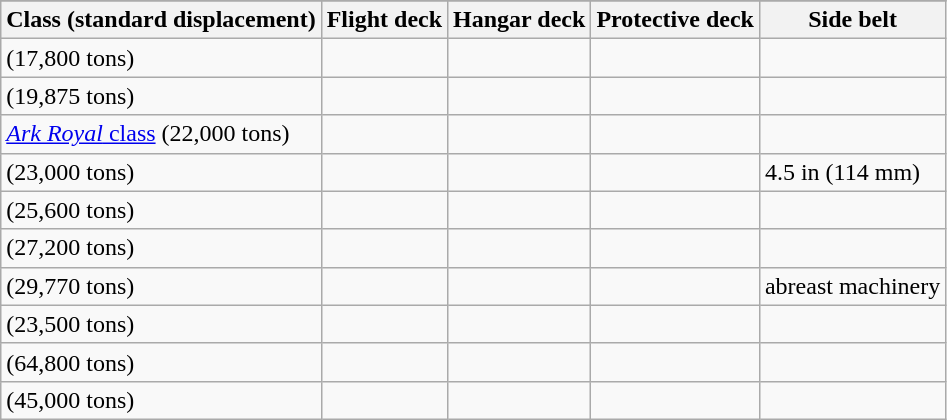<table class="wikitable">
<tr>
</tr>
<tr>
<th>Class (standard displacement)</th>
<th>Flight deck</th>
<th>Hangar deck</th>
<th>Protective deck</th>
<th>Side belt</th>
</tr>
<tr>
<td>  (17,800 tons)</td>
<td></td>
<td></td>
<td></td>
<td></td>
</tr>
<tr>
<td>  (19,875 tons)</td>
<td></td>
<td></td>
<td></td>
<td></td>
</tr>
<tr>
<td> <a href='#'><em>Ark Royal</em> class</a> (22,000 tons)</td>
<td></td>
<td></td>
<td></td>
<td></td>
</tr>
<tr>
<td>  (23,000 tons)</td>
<td></td>
<td></td>
<td></td>
<td>4.5 in (114 mm)</td>
</tr>
<tr>
<td>  (25,600 tons)</td>
<td></td>
<td></td>
<td></td>
<td></td>
</tr>
<tr>
<td>  (27,200 tons)</td>
<td></td>
<td></td>
<td></td>
<td></td>
</tr>
<tr>
<td>  (29,770 tons)</td>
<td></td>
<td></td>
<td></td>
<td> abreast machinery</td>
</tr>
<tr>
<td>  (23,500 tons)</td>
<td></td>
<td></td>
<td></td>
<td></td>
</tr>
<tr>
<td>  (64,800 tons)</td>
<td></td>
<td></td>
<td></td>
<td></td>
</tr>
<tr>
<td>  (45,000 tons)</td>
<td></td>
<td></td>
<td></td>
<td></td>
</tr>
</table>
